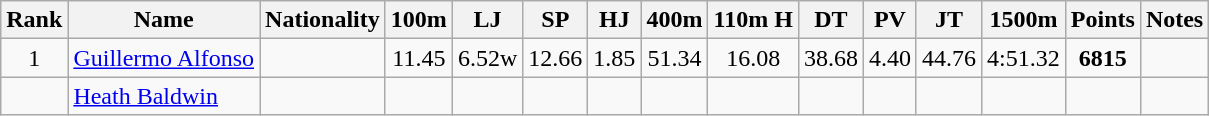<table class="wikitable sortable" style="text-align:center">
<tr>
<th>Rank</th>
<th>Name</th>
<th>Nationality</th>
<th>100m</th>
<th>LJ</th>
<th>SP</th>
<th>HJ</th>
<th>400m</th>
<th>110m H</th>
<th>DT</th>
<th>PV</th>
<th>JT</th>
<th>1500m</th>
<th>Points</th>
<th>Notes</th>
</tr>
<tr>
<td>1</td>
<td align=left><a href='#'>Guillermo Alfonso</a></td>
<td align=left></td>
<td>11.45</td>
<td>6.52w</td>
<td>12.66</td>
<td>1.85</td>
<td>51.34</td>
<td>16.08</td>
<td>38.68</td>
<td>4.40</td>
<td>44.76</td>
<td>4:51.32</td>
<td><strong>6815</strong></td>
<td></td>
</tr>
<tr>
<td></td>
<td align=left><a href='#'>Heath Baldwin</a></td>
<td align=left></td>
<td></td>
<td></td>
<td></td>
<td></td>
<td></td>
<td></td>
<td></td>
<td></td>
<td></td>
<td></td>
<td><strong></strong></td>
<td></td>
</tr>
</table>
